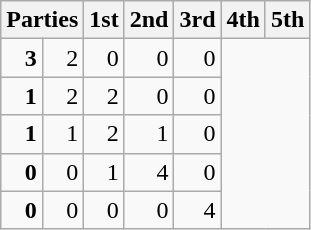<table class="wikitable" style="text-align:right;">
<tr>
<th colspan=2 style="text-align:left;">Parties</th>
<th>1st</th>
<th>2nd</th>
<th>3rd</th>
<th>4th</th>
<th>5th</th>
</tr>
<tr>
<td><strong>3</strong></td>
<td>2</td>
<td>0</td>
<td>0</td>
<td>0</td>
</tr>
<tr>
<td><strong>1</strong></td>
<td>2</td>
<td>2</td>
<td>0</td>
<td>0</td>
</tr>
<tr>
<td><strong>1</strong></td>
<td>1</td>
<td>2</td>
<td>1</td>
<td>0</td>
</tr>
<tr>
<td><strong>0</strong></td>
<td>0</td>
<td>1</td>
<td>4</td>
<td>0</td>
</tr>
<tr>
<td><strong>0</strong></td>
<td>0</td>
<td>0</td>
<td>0</td>
<td>4</td>
</tr>
</table>
